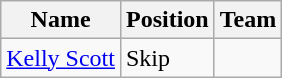<table class="wikitable">
<tr>
<th><strong>Name</strong></th>
<th><strong>Position</strong></th>
<th><strong>Team</strong></th>
</tr>
<tr>
<td><a href='#'>Kelly Scott</a></td>
<td>Skip</td>
<td></td>
</tr>
</table>
